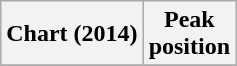<table class="wikitable sortable plainrowheaders" style="text-align:center">
<tr>
<th scope="col">Chart (2014)</th>
<th scope="col">Peak<br>position</th>
</tr>
<tr>
</tr>
</table>
